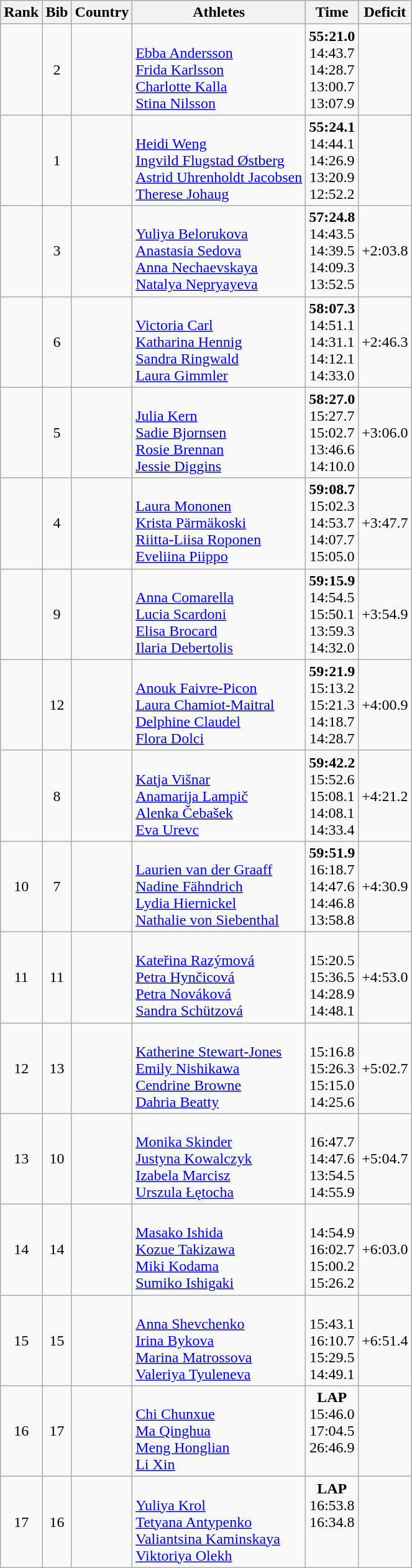<table class="wikitable sortable" style="text-align:center">
<tr>
<th>Rank</th>
<th>Bib</th>
<th>Country</th>
<th>Athletes</th>
<th>Time</th>
<th>Deficit</th>
</tr>
<tr>
<td></td>
<td>2</td>
<td align=left></td>
<td align=left><br><a href='#'>Ebba Andersson</a><br><a href='#'>Frida Karlsson</a><br><a href='#'>Charlotte Kalla</a><br><a href='#'>Stina Nilsson</a></td>
<td><strong>55:21.0</strong><br>14:43.7<br>14:28.7<br>13:00.7<br>13:07.9</td>
<td></td>
</tr>
<tr>
<td></td>
<td>1</td>
<td align=left></td>
<td align=left><br><a href='#'>Heidi Weng</a><br><a href='#'>Ingvild Flugstad Østberg</a><br><a href='#'>Astrid Uhrenholdt Jacobsen</a><br><a href='#'>Therese Johaug</a></td>
<td><strong>55:24.1</strong><br>14:44.1<br>14:26.9<br>13:20.9<br>12:52.2</td>
<td></td>
</tr>
<tr>
<td></td>
<td>3</td>
<td align=left></td>
<td align=left><br><a href='#'>Yuliya Belorukova</a><br><a href='#'>Anastasia Sedova</a><br><a href='#'>Anna Nechaevskaya</a><br><a href='#'>Natalya Nepryayeva</a></td>
<td><strong>57:24.8</strong><br>14:43.5<br>14:39.5<br>14:09.3<br>13:52.5</td>
<td>+2:03.8</td>
</tr>
<tr>
<td></td>
<td>6</td>
<td align=left></td>
<td align=left><br><a href='#'>Victoria Carl</a><br><a href='#'>Katharina Hennig</a><br><a href='#'>Sandra Ringwald</a><br><a href='#'>Laura Gimmler</a></td>
<td><strong>58:07.3</strong><br>14:51.1<br>14:31.1<br>14:12.1<br>14:33.0</td>
<td>+2:46.3</td>
</tr>
<tr>
<td></td>
<td>5</td>
<td align=left></td>
<td align=left><br><a href='#'>Julia Kern</a><br><a href='#'>Sadie Bjornsen</a><br><a href='#'>Rosie Brennan</a><br><a href='#'>Jessie Diggins</a></td>
<td><strong>58:27.0</strong><br>15:27.7<br>15:02.7<br>13:46.6<br>14:10.0</td>
<td>+3:06.0</td>
</tr>
<tr>
<td></td>
<td>4</td>
<td align=left></td>
<td align=left><br><a href='#'>Laura Mononen</a><br><a href='#'>Krista Pärmäkoski</a><br><a href='#'>Riitta-Liisa Roponen</a><br><a href='#'>Eveliina Piippo</a></td>
<td><strong>59:08.7</strong><br>15:02.3<br>14:53.7<br>14:07.7<br>15:05.0</td>
<td>+3:47.7</td>
</tr>
<tr>
<td></td>
<td>9</td>
<td align=left></td>
<td align=left><br><a href='#'>Anna Comarella</a><br><a href='#'>Lucia Scardoni</a><br><a href='#'>Elisa Brocard</a><br><a href='#'>Ilaria Debertolis</a></td>
<td><strong>59:15.9</strong><br>14:54.5<br>15:50.1<br>13:59.3<br>14:32.0</td>
<td>+3:54.9</td>
</tr>
<tr>
<td></td>
<td>12</td>
<td align=left></td>
<td align=left><br><a href='#'>Anouk Faivre-Picon</a><br><a href='#'>Laura Chamiot-Maitral</a><br><a href='#'>Delphine Claudel</a><br><a href='#'>Flora Dolci</a></td>
<td><strong>59:21.9</strong><br>15:13.2<br>15:21.3<br>14:18.7<br>14:28.7</td>
<td>+4:00.9</td>
</tr>
<tr>
<td></td>
<td>8</td>
<td align=left></td>
<td align=left><br><a href='#'>Katja Višnar</a><br><a href='#'>Anamarija Lampič</a><br><a href='#'>Alenka Čebašek</a><br><a href='#'>Eva Urevc</a></td>
<td><strong>59:42.2</strong><br>15:52.6<br>15:08.1<br>14:08.1<br>14:33.4</td>
<td>+4:21.2</td>
</tr>
<tr>
<td>10</td>
<td>7</td>
<td align=left></td>
<td align=left><br><a href='#'>Laurien van der Graaff</a><br><a href='#'>Nadine Fähndrich</a><br><a href='#'>Lydia Hiernickel</a><br><a href='#'>Nathalie von Siebenthal</a></td>
<td><strong>59:51.9</strong><br>16:18.7<br>14:47.6<br>14:46.8<br>13:58.8</td>
<td>+4:30.9</td>
</tr>
<tr>
<td>11</td>
<td>11</td>
<td align=left></td>
<td align=left><br><a href='#'>Kateřina Razýmová</a><br><a href='#'>Petra Hynčicová</a><br><a href='#'>Petra Nováková</a><br><a href='#'>Sandra Schützová</a></td>
<td><strong></strong><br>15:20.5<br>15:36.5<br>14:28.9<br>14:48.1</td>
<td>+4:53.0</td>
</tr>
<tr>
<td>12</td>
<td>13</td>
<td align=left></td>
<td align=left><br><a href='#'>Katherine Stewart-Jones</a><br><a href='#'>Emily Nishikawa</a><br><a href='#'>Cendrine Browne</a><br><a href='#'>Dahria Beatty</a></td>
<td><strong></strong><br>15:16.8<br>15:26.3<br>15:15.0<br>14:25.6</td>
<td>+5:02.7</td>
</tr>
<tr>
<td>13</td>
<td>10</td>
<td align=left></td>
<td align=left><br><a href='#'>Monika Skinder</a><br><a href='#'>Justyna Kowalczyk</a><br><a href='#'>Izabela Marcisz</a><br><a href='#'>Urszula Łętocha</a></td>
<td><strong></strong><br>16:47.7<br>14:47.6<br>13:54.5<br>14:55.9</td>
<td>+5:04.7</td>
</tr>
<tr>
<td>14</td>
<td>14</td>
<td align=left></td>
<td align=left><br><a href='#'>Masako Ishida</a><br><a href='#'>Kozue Takizawa</a><br><a href='#'>Miki Kodama</a><br><a href='#'>Sumiko Ishigaki</a></td>
<td><strong></strong><br>14:54.9<br>16:02.7<br>15:00.2<br>15:26.2</td>
<td>+6:03.0</td>
</tr>
<tr>
<td>15</td>
<td>15</td>
<td align=left></td>
<td align=left><br><a href='#'>Anna Shevchenko</a><br><a href='#'>Irina Bykova</a><br><a href='#'>Marina Matrossova</a><br><a href='#'>Valeriya Tyuleneva</a></td>
<td><strong></strong><br>15:43.1<br>16:10.7<br>15:29.5<br>14:49.1</td>
<td>+6:51.4</td>
</tr>
<tr>
<td>16</td>
<td>17</td>
<td align=left></td>
<td align=left><br><a href='#'>Chi Chunxue</a><br><a href='#'>Ma Qinghua</a><br><a href='#'>Meng Honglian</a><br><a href='#'>Li Xin</a></td>
<td><strong>LAP</strong><br>15:46.0<br>17:04.5<br>26:46.9<br><br></td>
<td></td>
</tr>
<tr>
<td>17</td>
<td>16</td>
<td align=left></td>
<td align=left><br><a href='#'>Yuliya Krol</a><br><a href='#'>Tetyana Antypenko</a><br><a href='#'>Valiantsina Kaminskaya</a><br><a href='#'>Viktoriya Olekh</a></td>
<td><strong>LAP</strong><br>16:53.8<br>16:34.8<br><br><br></td>
<td></td>
</tr>
</table>
